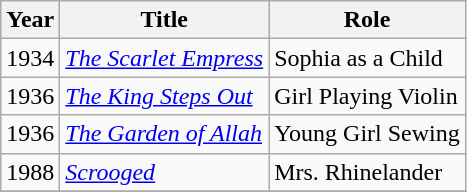<table class="wikitable">
<tr>
<th>Year</th>
<th>Title</th>
<th>Role</th>
</tr>
<tr>
<td>1934</td>
<td><em><a href='#'>The Scarlet Empress</a></em></td>
<td>Sophia as a Child</td>
</tr>
<tr>
<td>1936</td>
<td><em><a href='#'>The King Steps Out</a></em></td>
<td>Girl Playing Violin</td>
</tr>
<tr>
<td>1936</td>
<td><em><a href='#'>The Garden of Allah</a></em></td>
<td>Young Girl Sewing</td>
</tr>
<tr>
<td>1988</td>
<td><em><a href='#'>Scrooged</a></em></td>
<td>Mrs. Rhinelander</td>
</tr>
<tr>
</tr>
</table>
